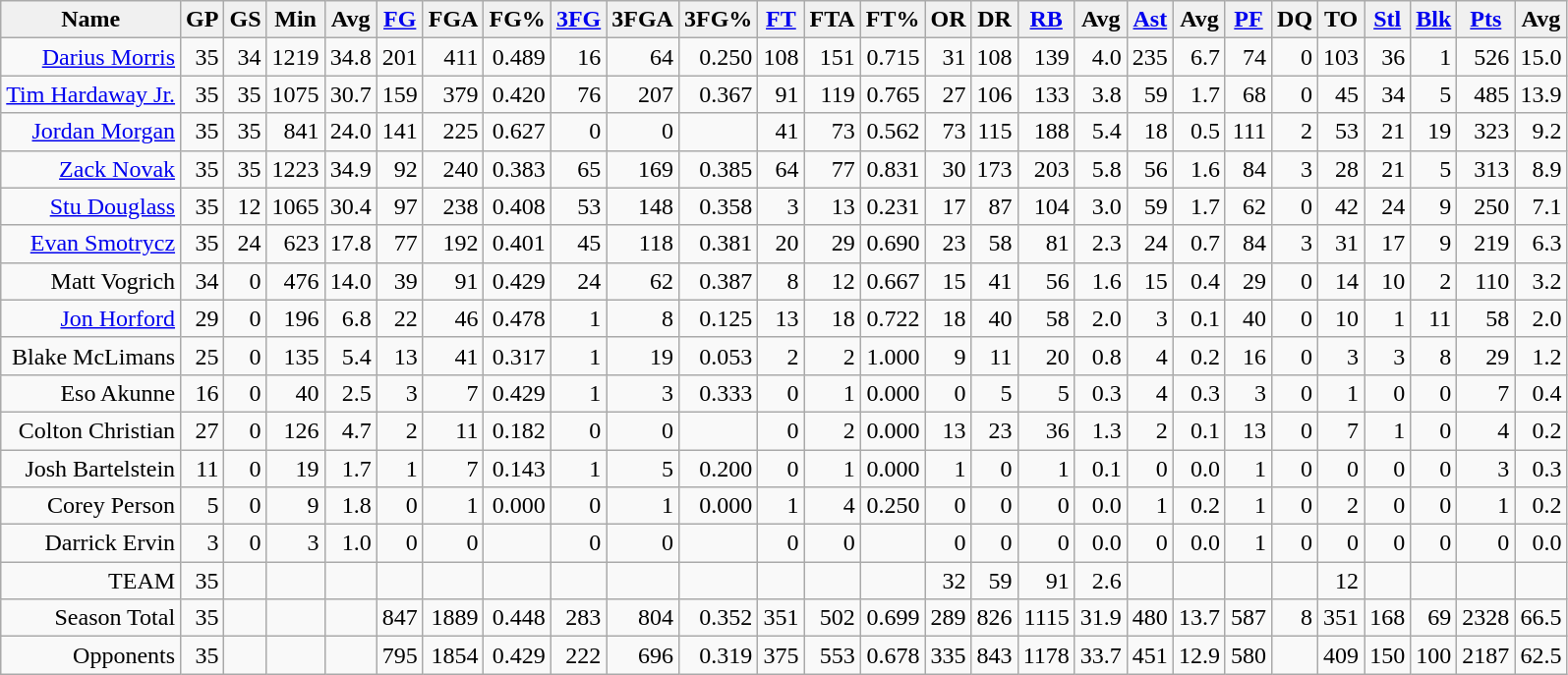<table class="wikitable sortable" style="text-align:right">
<tr>
<td style="text-align:center; background:#f0f0f0;"><strong>Name</strong></td>
<td style="text-align:center; background:#f0f0f0;"><strong>GP</strong></td>
<td style="text-align:center; background:#f0f0f0;"><strong>GS</strong></td>
<td style="text-align:center; background:#f0f0f0;"><strong>Min</strong></td>
<td style="text-align:center; background:#f0f0f0;"><strong>Avg</strong></td>
<td style="text-align:center; background:#f0f0f0;"><strong><a href='#'>FG</a></strong></td>
<td style="text-align:center; background:#f0f0f0;"><strong>FGA</strong></td>
<td style="text-align:center; background:#f0f0f0;"><strong>FG%</strong></td>
<td style="text-align:center; background:#f0f0f0;"><strong><a href='#'>3FG</a></strong></td>
<td style="text-align:center; background:#f0f0f0;"><strong>3FGA</strong></td>
<td style="text-align:center; background:#f0f0f0;"><strong>3FG%</strong></td>
<td style="text-align:center; background:#f0f0f0;"><strong><a href='#'>FT</a></strong></td>
<td style="text-align:center; background:#f0f0f0;"><strong>FTA</strong></td>
<td style="text-align:center; background:#f0f0f0;"><strong>FT%</strong></td>
<td style="text-align:center; background:#f0f0f0;"><strong>OR</strong></td>
<td style="text-align:center; background:#f0f0f0;"><strong>DR</strong></td>
<td style="text-align:center; background:#f0f0f0;"><strong><a href='#'>RB</a></strong></td>
<td style="text-align:center; background:#f0f0f0;"><strong>Avg</strong></td>
<td style="text-align:center; background:#f0f0f0;"><strong><a href='#'>Ast</a></strong></td>
<td style="text-align:center; background:#f0f0f0;"><strong>Avg</strong></td>
<td style="text-align:center; background:#f0f0f0;"><strong><a href='#'>PF</a></strong></td>
<td style="text-align:center; background:#f0f0f0;"><strong>DQ</strong></td>
<td style="text-align:center; background:#f0f0f0;"><strong>TO</strong></td>
<td style="text-align:center; background:#f0f0f0;"><strong><a href='#'>Stl</a></strong></td>
<td style="text-align:center; background:#f0f0f0;"><strong><a href='#'>Blk</a></strong></td>
<td style="text-align:center; background:#f0f0f0;"><strong><a href='#'>Pts</a></strong></td>
<td style="text-align:center; background:#f0f0f0;"><strong>Avg</strong></td>
</tr>
<tr>
<td><a href='#'>Darius Morris</a></td>
<td>35</td>
<td>34</td>
<td>1219</td>
<td>34.8</td>
<td>201</td>
<td>411</td>
<td>0.489</td>
<td>16</td>
<td>64</td>
<td>0.250</td>
<td>108</td>
<td>151</td>
<td>0.715</td>
<td>31</td>
<td>108</td>
<td>139</td>
<td>4.0</td>
<td>235</td>
<td>6.7</td>
<td>74</td>
<td>0</td>
<td>103</td>
<td>36</td>
<td>1</td>
<td>526</td>
<td>15.0</td>
</tr>
<tr>
<td><a href='#'>Tim Hardaway Jr.</a></td>
<td>35</td>
<td>35</td>
<td>1075</td>
<td>30.7</td>
<td>159</td>
<td>379</td>
<td>0.420</td>
<td>76</td>
<td>207</td>
<td>0.367</td>
<td>91</td>
<td>119</td>
<td>0.765</td>
<td>27</td>
<td>106</td>
<td>133</td>
<td>3.8</td>
<td>59</td>
<td>1.7</td>
<td>68</td>
<td>0</td>
<td>45</td>
<td>34</td>
<td>5</td>
<td>485</td>
<td>13.9</td>
</tr>
<tr>
<td><a href='#'>Jordan Morgan</a></td>
<td>35</td>
<td>35</td>
<td>841</td>
<td>24.0</td>
<td>141</td>
<td>225</td>
<td>0.627</td>
<td>0</td>
<td>0</td>
<td></td>
<td>41</td>
<td>73</td>
<td>0.562</td>
<td>73</td>
<td>115</td>
<td>188</td>
<td>5.4</td>
<td>18</td>
<td>0.5</td>
<td>111</td>
<td>2</td>
<td>53</td>
<td>21</td>
<td>19</td>
<td>323</td>
<td>9.2</td>
</tr>
<tr>
<td><a href='#'>Zack Novak</a></td>
<td>35</td>
<td>35</td>
<td>1223</td>
<td>34.9</td>
<td>92</td>
<td>240</td>
<td>0.383</td>
<td>65</td>
<td>169</td>
<td>0.385</td>
<td>64</td>
<td>77</td>
<td>0.831</td>
<td>30</td>
<td>173</td>
<td>203</td>
<td>5.8</td>
<td>56</td>
<td>1.6</td>
<td>84</td>
<td>3</td>
<td>28</td>
<td>21</td>
<td>5</td>
<td>313</td>
<td>8.9</td>
</tr>
<tr>
<td><a href='#'>Stu Douglass</a></td>
<td>35</td>
<td>12</td>
<td>1065</td>
<td>30.4</td>
<td>97</td>
<td>238</td>
<td>0.408</td>
<td>53</td>
<td>148</td>
<td>0.358</td>
<td>3</td>
<td>13</td>
<td>0.231</td>
<td>17</td>
<td>87</td>
<td>104</td>
<td>3.0</td>
<td>59</td>
<td>1.7</td>
<td>62</td>
<td>0</td>
<td>42</td>
<td>24</td>
<td>9</td>
<td>250</td>
<td>7.1</td>
</tr>
<tr>
<td><a href='#'>Evan Smotrycz</a></td>
<td>35</td>
<td>24</td>
<td>623</td>
<td>17.8</td>
<td>77</td>
<td>192</td>
<td>0.401</td>
<td>45</td>
<td>118</td>
<td>0.381</td>
<td>20</td>
<td>29</td>
<td>0.690</td>
<td>23</td>
<td>58</td>
<td>81</td>
<td>2.3</td>
<td>24</td>
<td>0.7</td>
<td>84</td>
<td>3</td>
<td>31</td>
<td>17</td>
<td>9</td>
<td>219</td>
<td>6.3</td>
</tr>
<tr>
<td>Matt Vogrich</td>
<td>34</td>
<td>0</td>
<td>476</td>
<td>14.0</td>
<td>39</td>
<td>91</td>
<td>0.429</td>
<td>24</td>
<td>62</td>
<td>0.387</td>
<td>8</td>
<td>12</td>
<td>0.667</td>
<td>15</td>
<td>41</td>
<td>56</td>
<td>1.6</td>
<td>15</td>
<td>0.4</td>
<td>29</td>
<td>0</td>
<td>14</td>
<td>10</td>
<td>2</td>
<td>110</td>
<td>3.2</td>
</tr>
<tr>
<td><a href='#'>Jon Horford</a></td>
<td>29</td>
<td>0</td>
<td>196</td>
<td>6.8</td>
<td>22</td>
<td>46</td>
<td>0.478</td>
<td>1</td>
<td>8</td>
<td>0.125</td>
<td>13</td>
<td>18</td>
<td>0.722</td>
<td>18</td>
<td>40</td>
<td>58</td>
<td>2.0</td>
<td>3</td>
<td>0.1</td>
<td>40</td>
<td>0</td>
<td>10</td>
<td>1</td>
<td>11</td>
<td>58</td>
<td>2.0</td>
</tr>
<tr>
<td>Blake McLimans</td>
<td>25</td>
<td>0</td>
<td>135</td>
<td>5.4</td>
<td>13</td>
<td>41</td>
<td>0.317</td>
<td>1</td>
<td>19</td>
<td>0.053</td>
<td>2</td>
<td>2</td>
<td>1.000</td>
<td>9</td>
<td>11</td>
<td>20</td>
<td>0.8</td>
<td>4</td>
<td>0.2</td>
<td>16</td>
<td>0</td>
<td>3</td>
<td>3</td>
<td>8</td>
<td>29</td>
<td>1.2</td>
</tr>
<tr>
<td>Eso Akunne</td>
<td>16</td>
<td>0</td>
<td>40</td>
<td>2.5</td>
<td>3</td>
<td>7</td>
<td>0.429</td>
<td>1</td>
<td>3</td>
<td>0.333</td>
<td>0</td>
<td>1</td>
<td>0.000</td>
<td>0</td>
<td>5</td>
<td>5</td>
<td>0.3</td>
<td>4</td>
<td>0.3</td>
<td>3</td>
<td>0</td>
<td>1</td>
<td>0</td>
<td>0</td>
<td>7</td>
<td>0.4</td>
</tr>
<tr>
<td>Colton Christian</td>
<td>27</td>
<td>0</td>
<td>126</td>
<td>4.7</td>
<td>2</td>
<td>11</td>
<td>0.182</td>
<td>0</td>
<td>0</td>
<td></td>
<td>0</td>
<td>2</td>
<td>0.000</td>
<td>13</td>
<td>23</td>
<td>36</td>
<td>1.3</td>
<td>2</td>
<td>0.1</td>
<td>13</td>
<td>0</td>
<td>7</td>
<td>1</td>
<td>0</td>
<td>4</td>
<td>0.2</td>
</tr>
<tr>
<td>Josh Bartelstein</td>
<td>11</td>
<td>0</td>
<td>19</td>
<td>1.7</td>
<td>1</td>
<td>7</td>
<td>0.143</td>
<td>1</td>
<td>5</td>
<td>0.200</td>
<td>0</td>
<td>1</td>
<td>0.000</td>
<td>1</td>
<td>0</td>
<td>1</td>
<td>0.1</td>
<td>0</td>
<td>0.0</td>
<td>1</td>
<td>0</td>
<td>0</td>
<td>0</td>
<td>0</td>
<td>3</td>
<td>0.3</td>
</tr>
<tr>
<td>Corey Person</td>
<td>5</td>
<td>0</td>
<td>9</td>
<td>1.8</td>
<td>0</td>
<td>1</td>
<td>0.000</td>
<td>0</td>
<td>1</td>
<td>0.000</td>
<td>1</td>
<td>4</td>
<td>0.250</td>
<td>0</td>
<td>0</td>
<td>0</td>
<td>0.0</td>
<td>1</td>
<td>0.2</td>
<td>1</td>
<td>0</td>
<td>2</td>
<td>0</td>
<td>0</td>
<td>1</td>
<td>0.2</td>
</tr>
<tr>
<td>Darrick Ervin</td>
<td>3</td>
<td>0</td>
<td>3</td>
<td>1.0</td>
<td>0</td>
<td>0</td>
<td></td>
<td>0</td>
<td>0</td>
<td></td>
<td>0</td>
<td>0</td>
<td></td>
<td>0</td>
<td>0</td>
<td>0</td>
<td>0.0</td>
<td>0</td>
<td>0.0</td>
<td>1</td>
<td>0</td>
<td>0</td>
<td>0</td>
<td>0</td>
<td>0</td>
<td>0.0</td>
</tr>
<tr>
<td>TEAM</td>
<td>35</td>
<td></td>
<td></td>
<td></td>
<td></td>
<td></td>
<td></td>
<td></td>
<td></td>
<td></td>
<td></td>
<td></td>
<td></td>
<td>32</td>
<td>59</td>
<td>91</td>
<td>2.6</td>
<td></td>
<td></td>
<td></td>
<td></td>
<td>12</td>
<td></td>
<td></td>
<td></td>
<td></td>
</tr>
<tr>
<td>Season Total</td>
<td>35</td>
<td></td>
<td></td>
<td></td>
<td>847</td>
<td>1889</td>
<td>0.448</td>
<td>283</td>
<td>804</td>
<td>0.352</td>
<td>351</td>
<td>502</td>
<td>0.699</td>
<td>289</td>
<td>826</td>
<td>1115</td>
<td>31.9</td>
<td>480</td>
<td>13.7</td>
<td>587</td>
<td>8</td>
<td>351</td>
<td>168</td>
<td>69</td>
<td>2328</td>
<td>66.5</td>
</tr>
<tr>
<td>Opponents</td>
<td>35</td>
<td></td>
<td></td>
<td></td>
<td>795</td>
<td>1854</td>
<td>0.429</td>
<td>222</td>
<td>696</td>
<td>0.319</td>
<td>375</td>
<td>553</td>
<td>0.678</td>
<td>335</td>
<td>843</td>
<td>1178</td>
<td>33.7</td>
<td>451</td>
<td>12.9</td>
<td>580</td>
<td></td>
<td>409</td>
<td>150</td>
<td>100</td>
<td>2187</td>
<td>62.5</td>
</tr>
</table>
